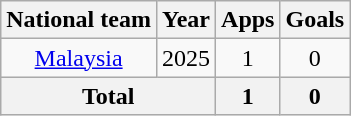<table class=wikitable style="text-align: center;">
<tr>
<th>National team</th>
<th>Year</th>
<th>Apps</th>
<th>Goals</th>
</tr>
<tr>
<td rowspan=1><a href='#'>Malaysia</a></td>
<td>2025</td>
<td>1</td>
<td>0</td>
</tr>
<tr>
<th colspan=2>Total</th>
<th>1</th>
<th>0</th>
</tr>
</table>
